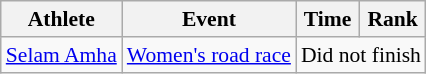<table class=wikitable style=font-size:90%;>
<tr>
<th>Athlete</th>
<th>Event</th>
<th>Time</th>
<th>Rank</th>
</tr>
<tr align=center>
<td align=left><a href='#'>Selam Amha</a></td>
<td align=left><a href='#'>Women's road race</a></td>
<td colspan=2>Did not finish</td>
</tr>
</table>
